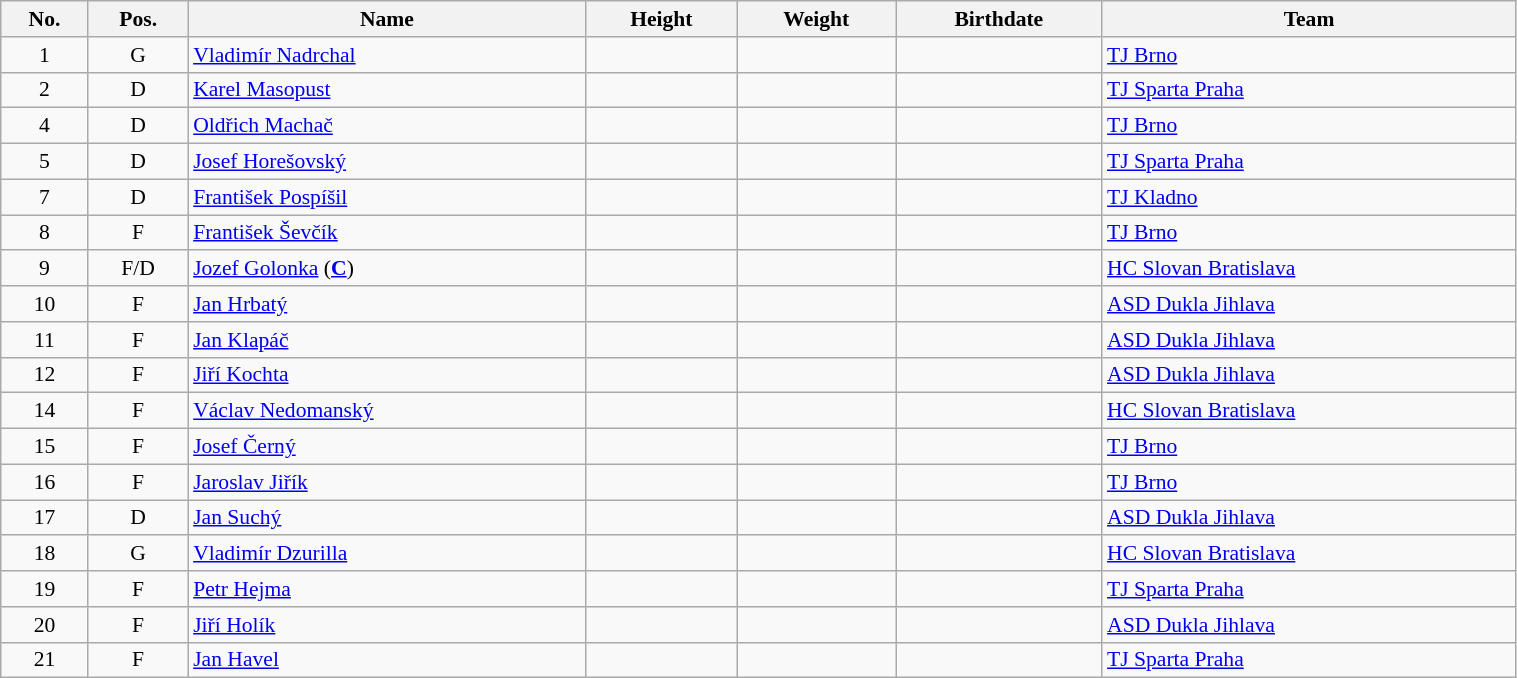<table class="wikitable sortable" width="80%" style="font-size: 90%; text-align: center;">
<tr>
<th>No.</th>
<th>Pos.</th>
<th>Name</th>
<th>Height</th>
<th>Weight</th>
<th>Birthdate</th>
<th>Team</th>
</tr>
<tr>
<td>1</td>
<td>G</td>
<td style="text-align:left;"><a href='#'>Vladimír Nadrchal</a></td>
<td></td>
<td></td>
<td style="text-align:right;"></td>
<td style="text-align:left;"> <a href='#'>TJ Brno</a></td>
</tr>
<tr>
<td>2</td>
<td>D</td>
<td style="text-align:left;"><a href='#'>Karel Masopust</a></td>
<td></td>
<td></td>
<td style="text-align:right;"></td>
<td style="text-align:left;"> <a href='#'>TJ Sparta Praha</a></td>
</tr>
<tr>
<td>4</td>
<td>D</td>
<td style="text-align:left;"><a href='#'>Oldřich Machač</a></td>
<td></td>
<td></td>
<td style="text-align:right;"></td>
<td style="text-align:left;"> <a href='#'>TJ Brno</a></td>
</tr>
<tr>
<td>5</td>
<td>D</td>
<td style="text-align:left;"><a href='#'>Josef Horešovský</a></td>
<td></td>
<td></td>
<td style="text-align:right;"></td>
<td style="text-align:left;"> <a href='#'>TJ Sparta Praha</a></td>
</tr>
<tr>
<td>7</td>
<td>D</td>
<td style="text-align:left;"><a href='#'>František Pospíšil</a></td>
<td></td>
<td></td>
<td style="text-align:right;"></td>
<td style="text-align:left;"> <a href='#'>TJ Kladno</a></td>
</tr>
<tr>
<td>8</td>
<td>F</td>
<td style="text-align:left;"><a href='#'>František Ševčík</a></td>
<td></td>
<td></td>
<td style="text-align:right;"></td>
<td style="text-align:left;"> <a href='#'>TJ Brno</a></td>
</tr>
<tr>
<td>9</td>
<td>F/D</td>
<td style="text-align:left;"><a href='#'>Jozef Golonka</a> (<strong><a href='#'>C</a></strong>)</td>
<td></td>
<td></td>
<td style="text-align:right;"></td>
<td style="text-align:left;"> <a href='#'>HC Slovan Bratislava</a></td>
</tr>
<tr>
<td>10</td>
<td>F</td>
<td style="text-align:left;"><a href='#'>Jan Hrbatý</a></td>
<td></td>
<td></td>
<td style="text-align:right;"></td>
<td style="text-align:left;"> <a href='#'>ASD Dukla Jihlava</a></td>
</tr>
<tr>
<td>11</td>
<td>F</td>
<td style="text-align:left;"><a href='#'>Jan Klapáč</a></td>
<td></td>
<td></td>
<td style="text-align:right;"></td>
<td style="text-align:left;"> <a href='#'>ASD Dukla Jihlava</a></td>
</tr>
<tr>
<td>12</td>
<td>F</td>
<td style="text-align:left;"><a href='#'>Jiří Kochta</a></td>
<td></td>
<td></td>
<td style="text-align:right;"></td>
<td style="text-align:left;"> <a href='#'>ASD Dukla Jihlava</a></td>
</tr>
<tr>
<td>14</td>
<td>F</td>
<td style="text-align:left;"><a href='#'>Václav Nedomanský</a></td>
<td></td>
<td></td>
<td style="text-align:right;"></td>
<td style="text-align:left;"> <a href='#'>HC Slovan Bratislava</a></td>
</tr>
<tr>
<td>15</td>
<td>F</td>
<td style="text-align:left;"><a href='#'>Josef Černý</a></td>
<td></td>
<td></td>
<td style="text-align:right;"></td>
<td style="text-align:left;"> <a href='#'>TJ Brno</a></td>
</tr>
<tr>
<td>16</td>
<td>F</td>
<td style="text-align:left;"><a href='#'>Jaroslav Jiřík</a></td>
<td></td>
<td></td>
<td style="text-align:right;"></td>
<td style="text-align:left;"> <a href='#'>TJ Brno</a></td>
</tr>
<tr>
<td>17</td>
<td>D</td>
<td style="text-align:left;"><a href='#'>Jan Suchý</a></td>
<td></td>
<td></td>
<td style="text-align:right;"></td>
<td style="text-align:left;"> <a href='#'>ASD Dukla Jihlava</a></td>
</tr>
<tr>
<td>18</td>
<td>G</td>
<td style="text-align:left;"><a href='#'>Vladimír Dzurilla</a></td>
<td></td>
<td></td>
<td style="text-align:right;"></td>
<td style="text-align:left;"> <a href='#'>HC Slovan Bratislava</a></td>
</tr>
<tr>
<td>19</td>
<td>F</td>
<td style="text-align:left;"><a href='#'>Petr Hejma</a></td>
<td></td>
<td></td>
<td style="text-align:right;"></td>
<td style="text-align:left;"> <a href='#'>TJ Sparta Praha</a></td>
</tr>
<tr>
<td>20</td>
<td>F</td>
<td style="text-align:left;"><a href='#'>Jiří Holík</a></td>
<td></td>
<td></td>
<td style="text-align:right;"></td>
<td style="text-align:left;"> <a href='#'>ASD Dukla Jihlava</a></td>
</tr>
<tr>
<td>21</td>
<td>F</td>
<td style="text-align:left;"><a href='#'>Jan Havel</a></td>
<td></td>
<td></td>
<td style="text-align:right;"></td>
<td style="text-align:left;"> <a href='#'>TJ Sparta Praha</a></td>
</tr>
</table>
